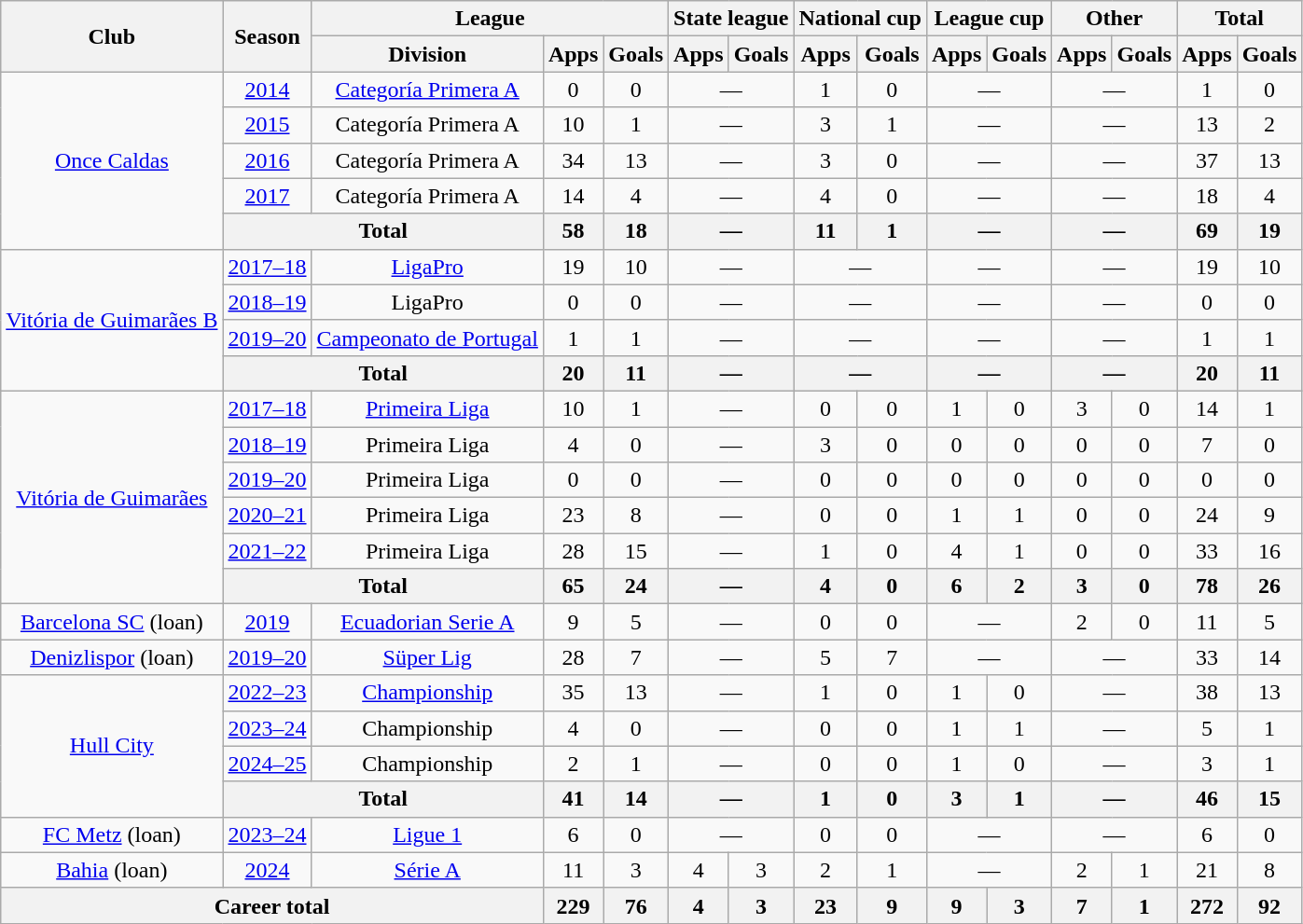<table class="wikitable" style="text-align: center;">
<tr>
<th rowspan="2">Club</th>
<th rowspan="2">Season</th>
<th colspan="3">League</th>
<th colspan="2">State league</th>
<th colspan="2">National cup</th>
<th colspan="2">League cup</th>
<th colspan="2">Other</th>
<th colspan="2">Total</th>
</tr>
<tr>
<th>Division</th>
<th>Apps</th>
<th>Goals</th>
<th>Apps</th>
<th>Goals</th>
<th>Apps</th>
<th>Goals</th>
<th>Apps</th>
<th>Goals</th>
<th>Apps</th>
<th>Goals</th>
<th>Apps</th>
<th>Goals</th>
</tr>
<tr>
<td rowspan="5"><a href='#'>Once Caldas</a></td>
<td><a href='#'>2014</a></td>
<td><a href='#'>Categoría Primera A</a></td>
<td>0</td>
<td>0</td>
<td colspan="2">—</td>
<td>1</td>
<td>0</td>
<td colspan="2">—</td>
<td colspan="2">—</td>
<td>1</td>
<td>0</td>
</tr>
<tr>
<td><a href='#'>2015</a></td>
<td>Categoría Primera A</td>
<td>10</td>
<td>1</td>
<td colspan="2">—</td>
<td>3</td>
<td>1</td>
<td colspan="2">—</td>
<td colspan="2">—</td>
<td>13</td>
<td>2</td>
</tr>
<tr>
<td><a href='#'>2016</a></td>
<td>Categoría Primera A</td>
<td>34</td>
<td>13</td>
<td colspan="2">—</td>
<td>3</td>
<td>0</td>
<td colspan="2">—</td>
<td colspan="2">—</td>
<td>37</td>
<td>13</td>
</tr>
<tr>
<td><a href='#'>2017</a></td>
<td>Categoría Primera A</td>
<td>14</td>
<td>4</td>
<td colspan="2">—</td>
<td>4</td>
<td>0</td>
<td colspan="2">—</td>
<td colspan="2">—</td>
<td>18</td>
<td>4</td>
</tr>
<tr>
<th colspan="2">Total</th>
<th>58</th>
<th>18</th>
<th colspan="2">—</th>
<th>11</th>
<th>1</th>
<th colspan="2">—</th>
<th colspan="2">—</th>
<th>69</th>
<th>19</th>
</tr>
<tr>
<td rowspan="4"><a href='#'>Vitória de Guimarães B</a></td>
<td><a href='#'>2017–18</a></td>
<td><a href='#'>LigaPro</a></td>
<td>19</td>
<td>10</td>
<td colspan="2">—</td>
<td colspan="2">—</td>
<td colspan="2">—</td>
<td colspan="2">—</td>
<td>19</td>
<td>10</td>
</tr>
<tr>
<td><a href='#'>2018–19</a></td>
<td>LigaPro</td>
<td>0</td>
<td>0</td>
<td colspan="2">—</td>
<td colspan="2">—</td>
<td colspan="2">—</td>
<td colspan="2">—</td>
<td>0</td>
<td>0</td>
</tr>
<tr>
<td><a href='#'>2019–20</a></td>
<td><a href='#'>Campeonato de Portugal</a></td>
<td>1</td>
<td>1</td>
<td colspan="2">—</td>
<td colspan="2">—</td>
<td colspan="2">—</td>
<td colspan="2">—</td>
<td>1</td>
<td>1</td>
</tr>
<tr>
<th colspan="2">Total</th>
<th>20</th>
<th>11</th>
<th colspan="2">—</th>
<th colspan="2">—</th>
<th colspan="2">—</th>
<th colspan="2">—</th>
<th>20</th>
<th>11</th>
</tr>
<tr>
<td rowspan="6"><a href='#'>Vitória de Guimarães</a></td>
<td><a href='#'>2017–18</a></td>
<td><a href='#'>Primeira Liga</a></td>
<td>10</td>
<td>1</td>
<td colspan="2">—</td>
<td>0</td>
<td>0</td>
<td>1</td>
<td>0</td>
<td>3</td>
<td>0</td>
<td>14</td>
<td>1</td>
</tr>
<tr>
<td><a href='#'>2018–19</a></td>
<td>Primeira Liga</td>
<td>4</td>
<td>0</td>
<td colspan="2">—</td>
<td>3</td>
<td>0</td>
<td>0</td>
<td>0</td>
<td>0</td>
<td>0</td>
<td>7</td>
<td>0</td>
</tr>
<tr>
<td><a href='#'>2019–20</a></td>
<td>Primeira Liga</td>
<td>0</td>
<td>0</td>
<td colspan="2">—</td>
<td>0</td>
<td>0</td>
<td>0</td>
<td>0</td>
<td>0</td>
<td>0</td>
<td>0</td>
<td>0</td>
</tr>
<tr>
<td><a href='#'>2020–21</a></td>
<td>Primeira Liga</td>
<td>23</td>
<td>8</td>
<td colspan="2">—</td>
<td>0</td>
<td>0</td>
<td>1</td>
<td>1</td>
<td>0</td>
<td>0</td>
<td>24</td>
<td>9</td>
</tr>
<tr>
<td><a href='#'>2021–22</a></td>
<td>Primeira Liga</td>
<td>28</td>
<td>15</td>
<td colspan="2">—</td>
<td>1</td>
<td>0</td>
<td>4</td>
<td>1</td>
<td>0</td>
<td>0</td>
<td>33</td>
<td>16</td>
</tr>
<tr>
<th colspan="2">Total</th>
<th>65</th>
<th>24</th>
<th colspan="2">—</th>
<th>4</th>
<th>0</th>
<th>6</th>
<th>2</th>
<th>3</th>
<th>0</th>
<th>78</th>
<th>26</th>
</tr>
<tr>
<td><a href='#'>Barcelona SC</a> (loan)</td>
<td><a href='#'>2019</a></td>
<td><a href='#'>Ecuadorian Serie A</a></td>
<td>9</td>
<td>5</td>
<td colspan="2">—</td>
<td>0</td>
<td>0</td>
<td colspan="2">—</td>
<td>2</td>
<td>0</td>
<td>11</td>
<td>5</td>
</tr>
<tr>
<td><a href='#'>Denizlispor</a> (loan)</td>
<td><a href='#'>2019–20</a></td>
<td><a href='#'>Süper Lig</a></td>
<td>28</td>
<td>7</td>
<td colspan="2">—</td>
<td>5</td>
<td>7</td>
<td colspan="2">—</td>
<td colspan="2">—</td>
<td>33</td>
<td>14</td>
</tr>
<tr>
<td rowspan="4"><a href='#'>Hull City</a></td>
<td><a href='#'>2022–23</a></td>
<td><a href='#'>Championship</a></td>
<td>35</td>
<td>13</td>
<td colspan="2">—</td>
<td>1</td>
<td>0</td>
<td>1</td>
<td>0</td>
<td colspan="2">—</td>
<td>38</td>
<td>13</td>
</tr>
<tr>
<td><a href='#'>2023–24</a></td>
<td>Championship</td>
<td>4</td>
<td>0</td>
<td colspan="2">—</td>
<td>0</td>
<td>0</td>
<td>1</td>
<td>1</td>
<td colspan="2">—</td>
<td>5</td>
<td>1</td>
</tr>
<tr>
<td><a href='#'>2024–25</a></td>
<td>Championship</td>
<td>2</td>
<td>1</td>
<td colspan="2">—</td>
<td>0</td>
<td>0</td>
<td>1</td>
<td>0</td>
<td colspan="2">—</td>
<td>3</td>
<td>1</td>
</tr>
<tr>
<th colspan="2">Total</th>
<th>41</th>
<th>14</th>
<th colspan="2">—</th>
<th>1</th>
<th>0</th>
<th>3</th>
<th>1</th>
<th colspan="2">—</th>
<th>46</th>
<th>15</th>
</tr>
<tr>
<td><a href='#'>FC Metz</a> (loan)</td>
<td><a href='#'>2023–24</a></td>
<td><a href='#'>Ligue 1</a></td>
<td>6</td>
<td>0</td>
<td colspan="2">—</td>
<td>0</td>
<td>0</td>
<td colspan="2">—</td>
<td colspan="2">—</td>
<td>6</td>
<td>0</td>
</tr>
<tr>
<td><a href='#'>Bahia</a> (loan)</td>
<td><a href='#'>2024</a></td>
<td><a href='#'>Série A</a></td>
<td>11</td>
<td>3</td>
<td>4</td>
<td>3</td>
<td>2</td>
<td>1</td>
<td colspan="2">—</td>
<td>2</td>
<td>1</td>
<td>21</td>
<td>8</td>
</tr>
<tr>
<th colspan="3">Career total</th>
<th>229</th>
<th>76</th>
<th>4</th>
<th>3</th>
<th>23</th>
<th>9</th>
<th>9</th>
<th>3</th>
<th>7</th>
<th>1</th>
<th>272</th>
<th>92</th>
</tr>
</table>
